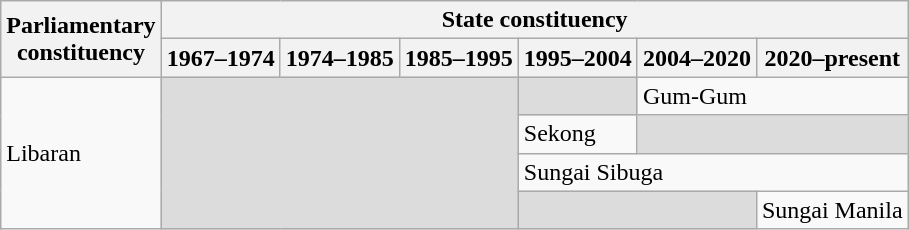<table class=wikitable>
<tr>
<th rowspan=2>Parliamentary<br>constituency</th>
<th colspan=6>State constituency</th>
</tr>
<tr>
<th>1967–1974</th>
<th>1974–1985</th>
<th>1985–1995</th>
<th>1995–2004</th>
<th>2004–2020</th>
<th>2020–present</th>
</tr>
<tr>
<td rowspan=4>Libaran</td>
<td rowspan=4 colspan=3 bgcolor=dcdcdc></td>
<td bgcolor=dcdcdc></td>
<td colspan=2>Gum-Gum</td>
</tr>
<tr>
<td>Sekong</td>
<td colspan=2 bgcolor=dcdcdc></td>
</tr>
<tr>
<td colspan=3>Sungai Sibuga</td>
</tr>
<tr>
<td colspan=2 bgcolor=dcdcdc></td>
<td>Sungai Manila</td>
</tr>
</table>
